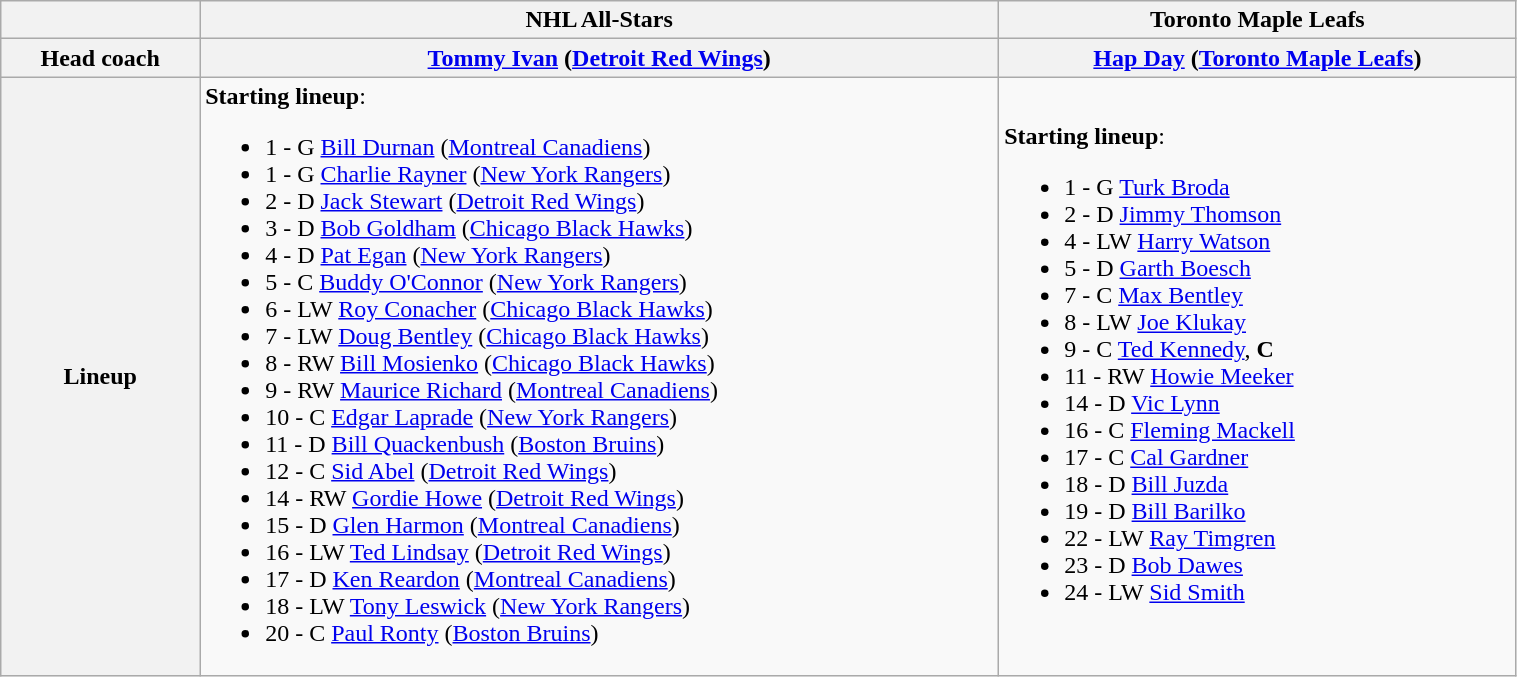<table class="wikitable" style="width:80%">
<tr>
<th></th>
<th>NHL All-Stars</th>
<th>Toronto Maple Leafs</th>
</tr>
<tr>
<th>Head coach</th>
<th><a href='#'>Tommy Ivan</a> (<a href='#'>Detroit Red Wings</a>)</th>
<th><a href='#'>Hap Day</a> (<a href='#'>Toronto Maple Leafs</a>)</th>
</tr>
<tr>
<th>Lineup</th>
<td><strong>Starting lineup</strong>:<br><ul><li>1 - G <a href='#'>Bill Durnan</a> (<a href='#'>Montreal Canadiens</a>)</li><li>1 - G <a href='#'>Charlie Rayner</a> (<a href='#'>New York Rangers</a>)</li><li>2 - D <a href='#'>Jack Stewart</a> (<a href='#'>Detroit Red Wings</a>)</li><li>3 - D <a href='#'>Bob Goldham</a> (<a href='#'>Chicago Black Hawks</a>)</li><li>4 - D <a href='#'>Pat Egan</a> (<a href='#'>New York Rangers</a>)</li><li>5 - C <a href='#'>Buddy O'Connor</a> (<a href='#'>New York Rangers</a>)</li><li>6 - LW <a href='#'>Roy Conacher</a> (<a href='#'>Chicago Black Hawks</a>)</li><li>7 - LW <a href='#'>Doug Bentley</a> (<a href='#'>Chicago Black Hawks</a>)</li><li>8 - RW <a href='#'>Bill Mosienko</a> (<a href='#'>Chicago Black Hawks</a>)</li><li>9 - RW <a href='#'>Maurice Richard</a> (<a href='#'>Montreal Canadiens</a>)</li><li>10 - C <a href='#'>Edgar Laprade</a> (<a href='#'>New York Rangers</a>)</li><li>11 - D <a href='#'>Bill Quackenbush</a> (<a href='#'>Boston Bruins</a>)</li><li>12 - C <a href='#'>Sid Abel</a> (<a href='#'>Detroit Red Wings</a>)</li><li>14 - RW <a href='#'>Gordie Howe</a> (<a href='#'>Detroit Red Wings</a>)</li><li>15 - D <a href='#'>Glen Harmon</a> (<a href='#'>Montreal Canadiens</a>)</li><li>16 - LW <a href='#'>Ted Lindsay</a> (<a href='#'>Detroit Red Wings</a>)</li><li>17 - D <a href='#'>Ken Reardon</a> (<a href='#'>Montreal Canadiens</a>)</li><li>18 - LW <a href='#'>Tony Leswick</a> (<a href='#'>New York Rangers</a>)</li><li>20 - C <a href='#'>Paul Ronty</a> (<a href='#'>Boston Bruins</a>)</li></ul></td>
<td><strong>Starting lineup</strong>:<br><ul><li>1 - G <a href='#'>Turk Broda</a></li><li>2 - D <a href='#'>Jimmy Thomson</a></li><li>4 - LW <a href='#'>Harry Watson</a></li><li>5 - D <a href='#'>Garth Boesch</a></li><li>7 - C <a href='#'>Max Bentley</a></li><li>8 - LW <a href='#'>Joe Klukay</a></li><li>9 - C <a href='#'>Ted Kennedy</a>, <strong>C</strong></li><li>11 - RW <a href='#'>Howie Meeker</a></li><li>14 - D <a href='#'>Vic Lynn</a></li><li>16 - C <a href='#'>Fleming Mackell</a></li><li>17 - C <a href='#'>Cal Gardner</a></li><li>18 - D <a href='#'>Bill Juzda</a></li><li>19 - D <a href='#'>Bill Barilko</a></li><li>22 - LW <a href='#'>Ray Timgren</a></li><li>23 - D <a href='#'>Bob Dawes</a></li><li>24 - LW <a href='#'>Sid Smith</a></li></ul></td>
</tr>
</table>
